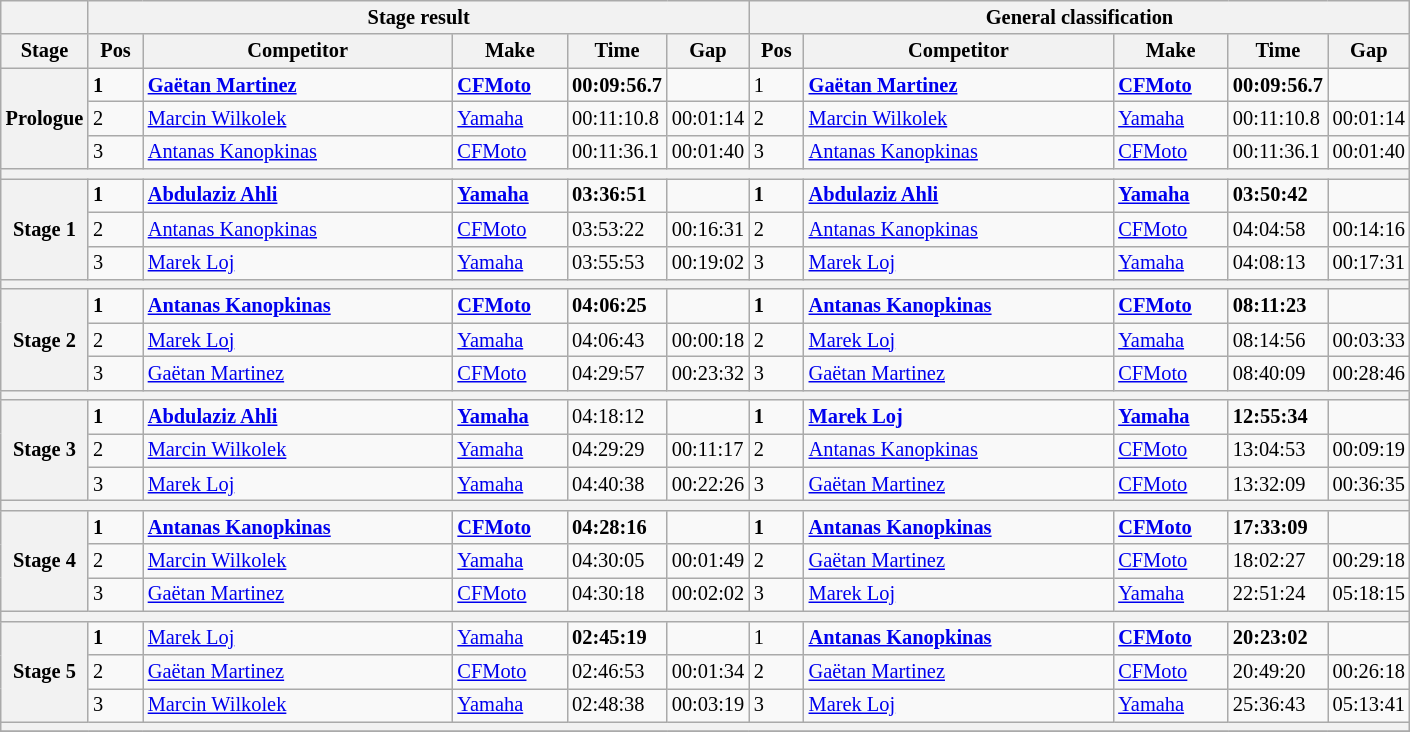<table class="wikitable" style="font-size:85%;">
<tr>
<th></th>
<th colspan=5>Stage result</th>
<th colspan=5>General classification</th>
</tr>
<tr>
<th width="40px">Stage</th>
<th width="30px">Pos</th>
<th width="200px">Competitor</th>
<th width="70px">Make</th>
<th width="40px">Time</th>
<th width="40px">Gap</th>
<th width="30px">Pos</th>
<th width="200px">Competitor</th>
<th width="70px">Make</th>
<th width="40px">Time</th>
<th width="40px">Gap</th>
</tr>
<tr>
<th rowspan=3>Prologue</th>
<td><strong>1</strong></td>
<td><strong> <a href='#'>Gaëtan Martinez</a></strong></td>
<td><strong><a href='#'>CFMoto</a></strong></td>
<td><strong>00:09:56.7</strong></td>
<td></td>
<td>1</td>
<td><strong> <a href='#'>Gaëtan Martinez</a></strong></td>
<td><strong><a href='#'>CFMoto</a></strong></td>
<td><strong>00:09:56.7</strong></td>
<td></td>
</tr>
<tr>
<td>2</td>
<td> <a href='#'>Marcin Wilkolek</a></td>
<td><a href='#'>Yamaha</a></td>
<td>00:11:10.8</td>
<td>00:01:14</td>
<td>2</td>
<td> <a href='#'>Marcin Wilkolek</a></td>
<td><a href='#'>Yamaha</a></td>
<td>00:11:10.8</td>
<td>00:01:14</td>
</tr>
<tr>
<td>3</td>
<td> <a href='#'>Antanas Kanopkinas</a></td>
<td><a href='#'>CFMoto</a></td>
<td>00:11:36.1</td>
<td>00:01:40</td>
<td>3</td>
<td> <a href='#'>Antanas Kanopkinas</a></td>
<td><a href='#'>CFMoto</a></td>
<td>00:11:36.1</td>
<td>00:01:40</td>
</tr>
<tr>
<th colspan=11></th>
</tr>
<tr>
<th rowspan=3>Stage 1</th>
<td><strong>1</strong></td>
<td><strong> <a href='#'>Abdulaziz Ahli</a></strong></td>
<td><strong><a href='#'>Yamaha</a></strong></td>
<td><strong>03:36:51</strong></td>
<td></td>
<td><strong>1</strong></td>
<td><strong> <a href='#'>Abdulaziz Ahli</a></strong></td>
<td><strong><a href='#'>Yamaha</a></strong></td>
<td><strong>03:50:42</strong></td>
<td></td>
</tr>
<tr>
<td>2</td>
<td> <a href='#'>Antanas Kanopkinas</a></td>
<td><a href='#'>CFMoto</a></td>
<td>03:53:22</td>
<td>00:16:31</td>
<td>2</td>
<td> <a href='#'>Antanas Kanopkinas</a></td>
<td><a href='#'>CFMoto</a></td>
<td>04:04:58</td>
<td>00:14:16</td>
</tr>
<tr>
<td>3</td>
<td> <a href='#'>Marek Loj</a></td>
<td><a href='#'>Yamaha</a></td>
<td>03:55:53</td>
<td>00:19:02</td>
<td>3</td>
<td> <a href='#'>Marek Loj</a></td>
<td><a href='#'>Yamaha</a></td>
<td>04:08:13</td>
<td>00:17:31</td>
</tr>
<tr>
<th colspan=11></th>
</tr>
<tr>
<th rowspan=3>Stage 2</th>
<td><strong>1</strong></td>
<td><strong> <a href='#'>Antanas Kanopkinas</a></strong></td>
<td><strong><a href='#'>CFMoto</a></strong></td>
<td><strong>04:06:25</strong></td>
<td></td>
<td><strong>1</strong></td>
<td><strong> <a href='#'>Antanas Kanopkinas</a></strong></td>
<td><strong><a href='#'>CFMoto</a></strong></td>
<td><strong>08:11:23</strong></td>
<td></td>
</tr>
<tr>
<td>2</td>
<td> <a href='#'>Marek Loj</a></td>
<td><a href='#'>Yamaha</a></td>
<td>04:06:43</td>
<td>00:00:18</td>
<td>2</td>
<td> <a href='#'>Marek Loj</a></td>
<td><a href='#'>Yamaha</a></td>
<td>08:14:56</td>
<td>00:03:33</td>
</tr>
<tr>
<td>3</td>
<td> <a href='#'>Gaëtan Martinez</a></td>
<td><a href='#'>CFMoto</a></td>
<td>04:29:57</td>
<td>00:23:32</td>
<td>3</td>
<td> <a href='#'>Gaëtan Martinez</a></td>
<td><a href='#'>CFMoto</a></td>
<td>08:40:09</td>
<td>00:28:46</td>
</tr>
<tr>
<th colspan=11></th>
</tr>
<tr>
<th rowspan=3>Stage 3</th>
<td><strong>1</strong></td>
<td><strong> <a href='#'>Abdulaziz Ahli</a></strong></td>
<td><strong><a href='#'>Yamaha</a></strong></td>
<td>04:18:12</td>
<td></td>
<td><strong>1</strong></td>
<td><strong> <a href='#'>Marek Loj</a></strong></td>
<td><strong><a href='#'>Yamaha</a></strong></td>
<td><strong>12:55:34</strong></td>
<td></td>
</tr>
<tr>
<td>2</td>
<td> <a href='#'>Marcin Wilkolek</a></td>
<td><a href='#'>Yamaha</a></td>
<td>04:29:29</td>
<td>00:11:17</td>
<td>2</td>
<td> <a href='#'>Antanas Kanopkinas</a></td>
<td><a href='#'>CFMoto</a></td>
<td>13:04:53</td>
<td>00:09:19</td>
</tr>
<tr>
<td>3</td>
<td> <a href='#'>Marek Loj</a></td>
<td><a href='#'>Yamaha</a></td>
<td>04:40:38</td>
<td>00:22:26</td>
<td>3</td>
<td> <a href='#'>Gaëtan Martinez</a></td>
<td><a href='#'>CFMoto</a></td>
<td>13:32:09</td>
<td>00:36:35</td>
</tr>
<tr>
<th colspan=11></th>
</tr>
<tr>
<th rowspan=3>Stage 4</th>
<td><strong>1</strong></td>
<td><strong> <a href='#'>Antanas Kanopkinas</a></strong></td>
<td><strong><a href='#'>CFMoto</a></strong></td>
<td><strong>04:28:16</strong></td>
<td></td>
<td><strong>1</strong></td>
<td><strong> <a href='#'>Antanas Kanopkinas</a></strong></td>
<td><strong><a href='#'>CFMoto</a></strong></td>
<td><strong>17:33:09</strong></td>
<td></td>
</tr>
<tr>
<td>2</td>
<td> <a href='#'>Marcin Wilkolek</a></td>
<td><a href='#'>Yamaha</a></td>
<td>04:30:05</td>
<td>00:01:49</td>
<td>2</td>
<td> <a href='#'>Gaëtan Martinez</a></td>
<td><a href='#'>CFMoto</a></td>
<td>18:02:27</td>
<td>00:29:18</td>
</tr>
<tr>
<td>3</td>
<td> <a href='#'>Gaëtan Martinez</a></td>
<td><a href='#'>CFMoto</a></td>
<td>04:30:18</td>
<td>00:02:02</td>
<td>3</td>
<td> <a href='#'>Marek Loj</a></td>
<td><a href='#'>Yamaha</a></td>
<td>22:51:24</td>
<td>05:18:15</td>
</tr>
<tr>
<th colspan=11></th>
</tr>
<tr>
<th rowspan=3>Stage 5</th>
<td><strong>1</strong></td>
<td> <a href='#'>Marek Loj</a></td>
<td><a href='#'>Yamaha</a></td>
<td><strong>02:45:19</strong></td>
<td></td>
<td>1</td>
<td><strong> <a href='#'>Antanas Kanopkinas</a></strong></td>
<td><strong><a href='#'>CFMoto</a></strong></td>
<td><strong>20:23:02</strong></td>
<td></td>
</tr>
<tr>
<td>2</td>
<td> <a href='#'>Gaëtan Martinez</a></td>
<td><a href='#'>CFMoto</a></td>
<td>02:46:53</td>
<td>00:01:34</td>
<td>2</td>
<td> <a href='#'>Gaëtan Martinez</a></td>
<td><a href='#'>CFMoto</a></td>
<td>20:49:20</td>
<td>00:26:18</td>
</tr>
<tr>
<td>3</td>
<td> <a href='#'>Marcin Wilkolek</a></td>
<td><a href='#'>Yamaha</a></td>
<td>02:48:38</td>
<td>00:03:19</td>
<td>3</td>
<td> <a href='#'>Marek Loj</a></td>
<td><a href='#'>Yamaha</a></td>
<td>25:36:43</td>
<td>05:13:41</td>
</tr>
<tr>
<th colspan=11></th>
</tr>
<tr>
</tr>
</table>
